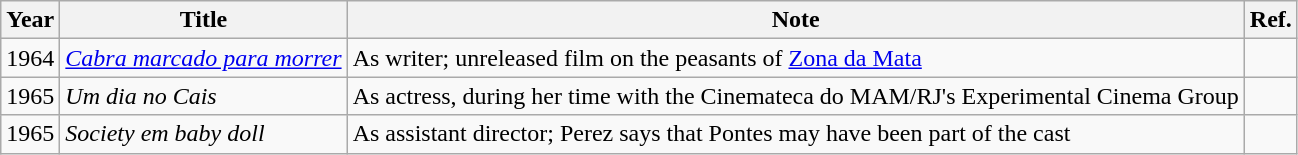<table class="wikitable sortable plainrowheaders">
<tr>
<th scope="col">Year</th>
<th scope="col">Title</th>
<th scope="col">Note</th>
<th scope="col" class="unsortable">Ref.</th>
</tr>
<tr>
<td>1964</td>
<td><em><a href='#'>Cabra marcado para morrer</a></em></td>
<td>As writer; unreleased film on the peasants of <a href='#'>Zona da Mata</a></td>
<td></td>
</tr>
<tr>
<td>1965</td>
<td><em>Um dia no Cais</em></td>
<td>As actress, during her time with the Cinemateca do MAM/RJ's Experimental Cinema Group</td>
<td></td>
</tr>
<tr>
<td>1965</td>
<td><em>Society em baby doll</em></td>
<td>As assistant director; Perez says that Pontes may have been part of the cast</td>
<td></td>
</tr>
</table>
